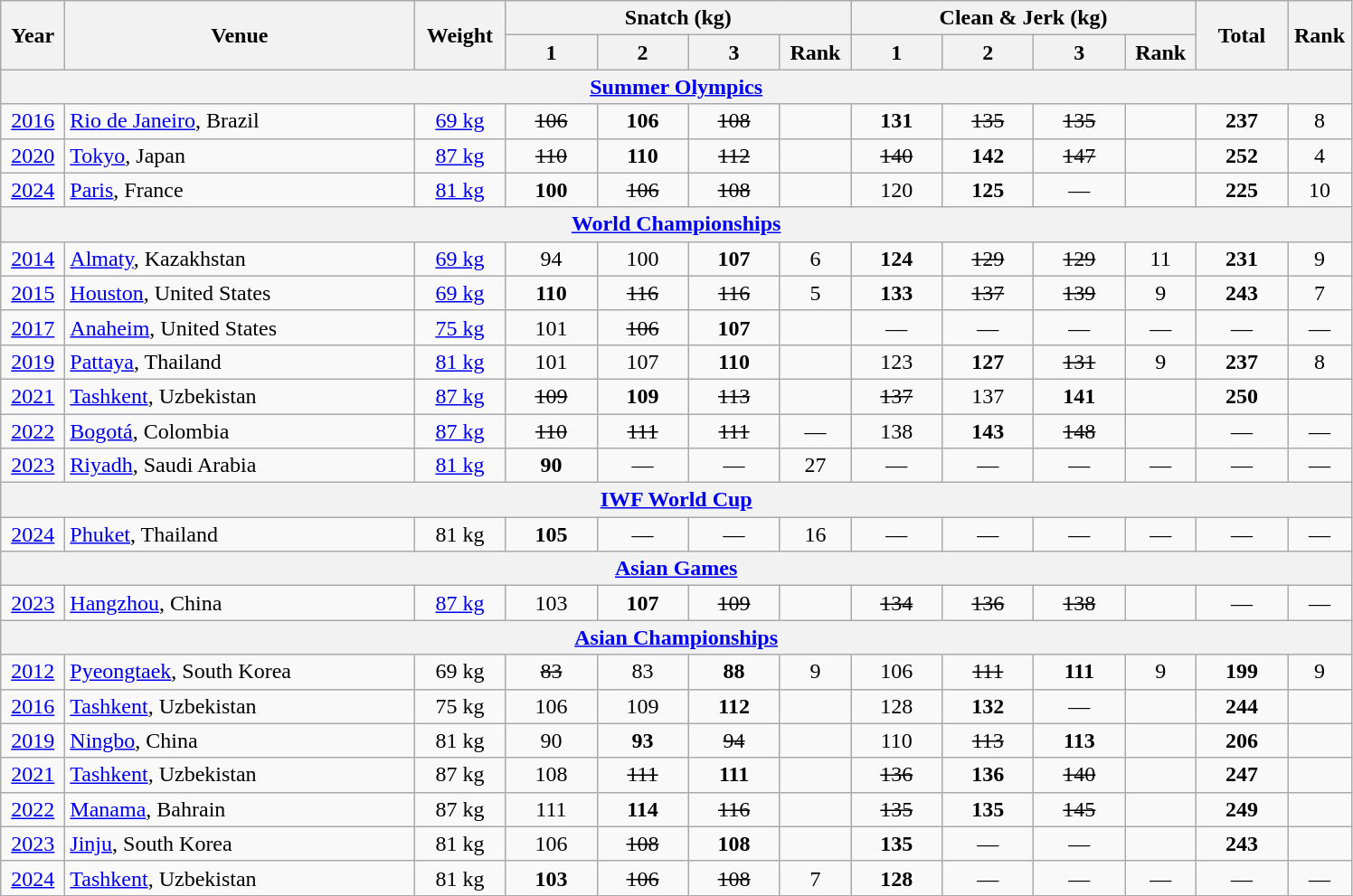<table class="wikitable" style="text-align:center;">
<tr>
<th rowspan=2 width=40>Year</th>
<th rowspan=2 width=250>Venue</th>
<th rowspan=2 width=60>Weight</th>
<th colspan=4>Snatch (kg)</th>
<th colspan=4>Clean & Jerk (kg)</th>
<th rowspan=2 width=60>Total</th>
<th rowspan=2 width=40>Rank</th>
</tr>
<tr>
<th width=60>1</th>
<th width=60>2</th>
<th width=60>3</th>
<th width=45>Rank</th>
<th width=60>1</th>
<th width=60>2</th>
<th width=60>3</th>
<th width=45>Rank</th>
</tr>
<tr>
<th colspan=13><a href='#'>Summer Olympics</a></th>
</tr>
<tr>
<td><a href='#'>2016</a></td>
<td align=left><a href='#'>Rio de Janeiro</a>, Brazil</td>
<td><a href='#'>69 kg</a></td>
<td><s>106</s></td>
<td><strong>106</strong></td>
<td><s>108</s></td>
<td></td>
<td><strong>131</strong></td>
<td><s>135</s></td>
<td><s>135</s></td>
<td></td>
<td><strong>237</strong></td>
<td>8</td>
</tr>
<tr>
<td><a href='#'>2020</a></td>
<td align=left><a href='#'>Tokyo</a>, Japan</td>
<td><a href='#'>87 kg</a></td>
<td><s>110</s></td>
<td><strong>110</strong></td>
<td><s>112</s></td>
<td></td>
<td><s>140</s></td>
<td><strong>142</strong></td>
<td><s>147</s></td>
<td></td>
<td><strong>252</strong></td>
<td>4</td>
</tr>
<tr>
<td><a href='#'>2024</a></td>
<td align=left><a href='#'>Paris</a>, France</td>
<td><a href='#'>81 kg</a></td>
<td><strong>100</strong></td>
<td><s>106</s></td>
<td><s>108</s></td>
<td></td>
<td>120</td>
<td><strong>125</strong></td>
<td>—</td>
<td></td>
<td><strong>225</strong></td>
<td>10</td>
</tr>
<tr>
<th colspan=13><a href='#'>World Championships</a></th>
</tr>
<tr>
<td><a href='#'>2014</a></td>
<td align=left><a href='#'>Almaty</a>, Kazakhstan</td>
<td><a href='#'>69 kg</a></td>
<td>94</td>
<td>100</td>
<td><strong>107</strong></td>
<td>6</td>
<td><strong>124</strong></td>
<td><s>129</s></td>
<td><s>129</s></td>
<td>11</td>
<td><strong>231</strong></td>
<td>9</td>
</tr>
<tr>
<td><a href='#'>2015</a></td>
<td align=left><a href='#'>Houston</a>, United States</td>
<td><a href='#'>69 kg</a></td>
<td><strong>110</strong></td>
<td><s>116</s></td>
<td><s>116</s></td>
<td>5</td>
<td><strong>133</strong></td>
<td><s>137</s></td>
<td><s>139</s></td>
<td>9</td>
<td><strong>243</strong></td>
<td>7</td>
</tr>
<tr>
<td><a href='#'>2017</a></td>
<td align=left><a href='#'>Anaheim</a>, United States</td>
<td><a href='#'>75 kg</a></td>
<td>101</td>
<td><s>106</s></td>
<td><strong>107</strong></td>
<td></td>
<td>—</td>
<td>—</td>
<td>—</td>
<td>—</td>
<td>—</td>
<td>—</td>
</tr>
<tr>
<td><a href='#'>2019</a></td>
<td align=left><a href='#'>Pattaya</a>, Thailand</td>
<td><a href='#'>81 kg</a></td>
<td>101</td>
<td>107</td>
<td><strong>110</strong></td>
<td></td>
<td>123</td>
<td><strong>127</strong></td>
<td><s>131</s></td>
<td>9</td>
<td><strong>237</strong></td>
<td>8</td>
</tr>
<tr>
<td><a href='#'>2021</a></td>
<td align=left><a href='#'>Tashkent</a>, Uzbekistan</td>
<td><a href='#'>87 kg</a></td>
<td><s>109</s></td>
<td><strong>109</strong></td>
<td><s>113</s></td>
<td></td>
<td><s>137</s></td>
<td>137</td>
<td><strong>141</strong></td>
<td></td>
<td><strong>250</strong></td>
<td></td>
</tr>
<tr>
<td><a href='#'>2022</a></td>
<td align=left><a href='#'>Bogotá</a>, Colombia</td>
<td><a href='#'>87 kg</a></td>
<td><s>110</s></td>
<td><s>111</s></td>
<td><s>111</s></td>
<td>—</td>
<td>138</td>
<td><strong>143</strong></td>
<td><s>148</s></td>
<td></td>
<td>—</td>
<td>—</td>
</tr>
<tr>
<td><a href='#'>2023</a></td>
<td align=left><a href='#'>Riyadh</a>, Saudi Arabia</td>
<td><a href='#'>81 kg</a></td>
<td><strong>90</strong></td>
<td>—</td>
<td>—</td>
<td>27</td>
<td>—</td>
<td>—</td>
<td>—</td>
<td>—</td>
<td>—</td>
<td>—</td>
</tr>
<tr>
<th colspan=13><a href='#'>IWF World Cup</a></th>
</tr>
<tr>
<td><a href='#'>2024</a></td>
<td align=left><a href='#'>Phuket</a>, Thailand</td>
<td>81 kg</td>
<td><strong>105</strong></td>
<td>—</td>
<td>—</td>
<td>16</td>
<td>—</td>
<td>—</td>
<td>—</td>
<td>—</td>
<td>—</td>
<td>—</td>
</tr>
<tr>
<th colspan=13><a href='#'>Asian Games</a></th>
</tr>
<tr>
<td><a href='#'>2023</a></td>
<td align=left><a href='#'>Hangzhou</a>, China</td>
<td><a href='#'>87 kg</a></td>
<td>103</td>
<td><strong>107</strong></td>
<td><s>109</s></td>
<td></td>
<td><s>134</s></td>
<td><s>136</s></td>
<td><s>138</s></td>
<td></td>
<td>—</td>
<td>—</td>
</tr>
<tr>
<th colspan=13><a href='#'>Asian Championships</a></th>
</tr>
<tr>
<td><a href='#'>2012</a></td>
<td align=left><a href='#'>Pyeongtaek</a>, South Korea</td>
<td>69 kg</td>
<td><s>83</s></td>
<td>83</td>
<td><strong>88</strong></td>
<td>9</td>
<td>106</td>
<td><s>111</s></td>
<td><strong>111</strong></td>
<td>9</td>
<td><strong>199</strong></td>
<td>9</td>
</tr>
<tr>
<td><a href='#'>2016</a></td>
<td align=left><a href='#'>Tashkent</a>, Uzbekistan</td>
<td>75 kg</td>
<td>106</td>
<td>109</td>
<td><strong>112</strong></td>
<td></td>
<td>128</td>
<td><strong>132</strong></td>
<td>—</td>
<td></td>
<td><strong>244</strong></td>
<td></td>
</tr>
<tr>
<td><a href='#'>2019</a></td>
<td align=left><a href='#'>Ningbo</a>, China</td>
<td>81 kg</td>
<td>90</td>
<td><strong>93</strong></td>
<td><s>94</s></td>
<td></td>
<td>110</td>
<td><s>113</s></td>
<td><strong>113</strong></td>
<td></td>
<td><strong>206</strong></td>
<td></td>
</tr>
<tr>
<td><a href='#'>2021</a></td>
<td align=left><a href='#'>Tashkent</a>, Uzbekistan</td>
<td>87 kg</td>
<td>108</td>
<td><s>111</s></td>
<td><strong>111</strong></td>
<td></td>
<td><s>136</s></td>
<td><strong>136</strong></td>
<td><s>140</s></td>
<td></td>
<td><strong>247</strong></td>
<td></td>
</tr>
<tr>
<td><a href='#'>2022</a></td>
<td align=left><a href='#'>Manama</a>, Bahrain</td>
<td>87 kg</td>
<td>111</td>
<td><strong>114</strong></td>
<td><s>116</s></td>
<td></td>
<td><s>135</s></td>
<td><strong>135</strong></td>
<td><s>145</s></td>
<td></td>
<td><strong>249</strong></td>
<td></td>
</tr>
<tr>
<td><a href='#'>2023</a></td>
<td align=left><a href='#'>Jinju</a>, South Korea</td>
<td>81 kg</td>
<td>106</td>
<td><s>108</s></td>
<td><strong>108</strong></td>
<td></td>
<td><strong>135</strong></td>
<td>—</td>
<td>—</td>
<td></td>
<td><strong>243</strong></td>
<td></td>
</tr>
<tr>
<td><a href='#'>2024</a></td>
<td align=left><a href='#'>Tashkent</a>, Uzbekistan</td>
<td>81 kg</td>
<td><strong>103</strong></td>
<td><s>106</s></td>
<td><s>108</s></td>
<td>7</td>
<td><strong>128</strong></td>
<td>—</td>
<td>—</td>
<td>—</td>
<td>—</td>
<td>—</td>
</tr>
</table>
